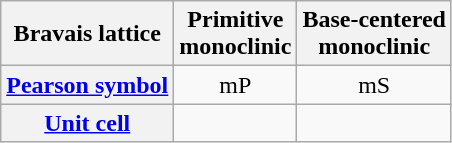<table class="wikitable skin-invert-image">
<tr>
<th>Bravais lattice</th>
<th>Primitive<br>monoclinic</th>
<th>Base-centered<br>monoclinic</th>
</tr>
<tr align=center>
<th><a href='#'>Pearson symbol</a></th>
<td>mP</td>
<td>mS</td>
</tr>
<tr>
<th><a href='#'>Unit cell</a></th>
<td></td>
<td></td>
</tr>
</table>
